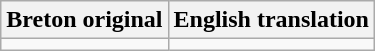<table class="wikitable" style="vertical-align:top;white-space:nowrap;">
<tr>
<th>Breton original</th>
<th>English translation</th>
</tr>
<tr>
<td></td>
<td></td>
</tr>
</table>
